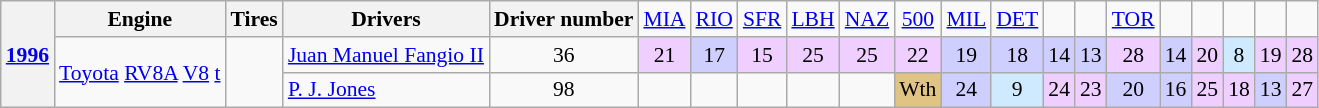<table class="wikitable" style="text-align:center; font-size:90%">
<tr>
<th rowspan="3"><a href='#'>1996</a></th>
<th>Engine</th>
<th>Tires</th>
<th>Drivers</th>
<th>Driver number</th>
<td><a href='#'>MIA</a></td>
<td><a href='#'>RIO</a></td>
<td><a href='#'>SFR</a></td>
<td><a href='#'>LBH</a></td>
<td><a href='#'>NAZ</a></td>
<td><a href='#'>500</a></td>
<td><a href='#'>MIL</a></td>
<td><a href='#'>DET</a></td>
<td></td>
<td></td>
<td><a href='#'>TOR</a></td>
<td></td>
<td></td>
<td></td>
<td></td>
<td></td>
</tr>
<tr>
<td rowspan="2"><a href='#'>Toyota</a> <a href='#'>RV8A</a> <a href='#'>V8</a> <a href='#'>t</a></td>
<td rowspan="2"></td>
<td align="left"> <a href='#'>Juan Manuel Fangio II</a></td>
<td>36</td>
<td style="background:#efcfff;">21</td>
<td style="background:#cfcfff;">17</td>
<td style="background:#efcfff;">15</td>
<td style="background:#efcfff;">25</td>
<td style="background:#efcfff;">25</td>
<td style="background:#efcfff;">22</td>
<td style="background:#cfcfff;">19</td>
<td style="background:#cfcfff;">18</td>
<td style="background:#cfcfff;">14</td>
<td style="background:#cfcfff;">13</td>
<td style="background:#efcfff;">28</td>
<td style="background:#cfcfff;">14</td>
<td style="background:#efcfff;">20</td>
<td style="background:#CFEAFF;">8</td>
<td style="background:#efcfff;">19</td>
<td style="background:#efcfff;">28</td>
</tr>
<tr>
<td align="left"> <a href='#'>P. J. Jones</a></td>
<td>98</td>
<td></td>
<td></td>
<td></td>
<td></td>
<td></td>
<td style="background:#DFC484;">Wth</td>
<td style="background:#cfcfff;">24</td>
<td style="background:#CFEAFF;">9</td>
<td style="background:#efcfff;">24</td>
<td style="background:#efcfff;">23</td>
<td style="background:#cfcfff;">20</td>
<td style="background:#cfcfff;">16</td>
<td style="background:#efcfff;">25</td>
<td style="background:#efcfff;">18</td>
<td style="background:#cfcfff;">13</td>
<td style="background:#efcfff;">27</td>
</tr>
</table>
